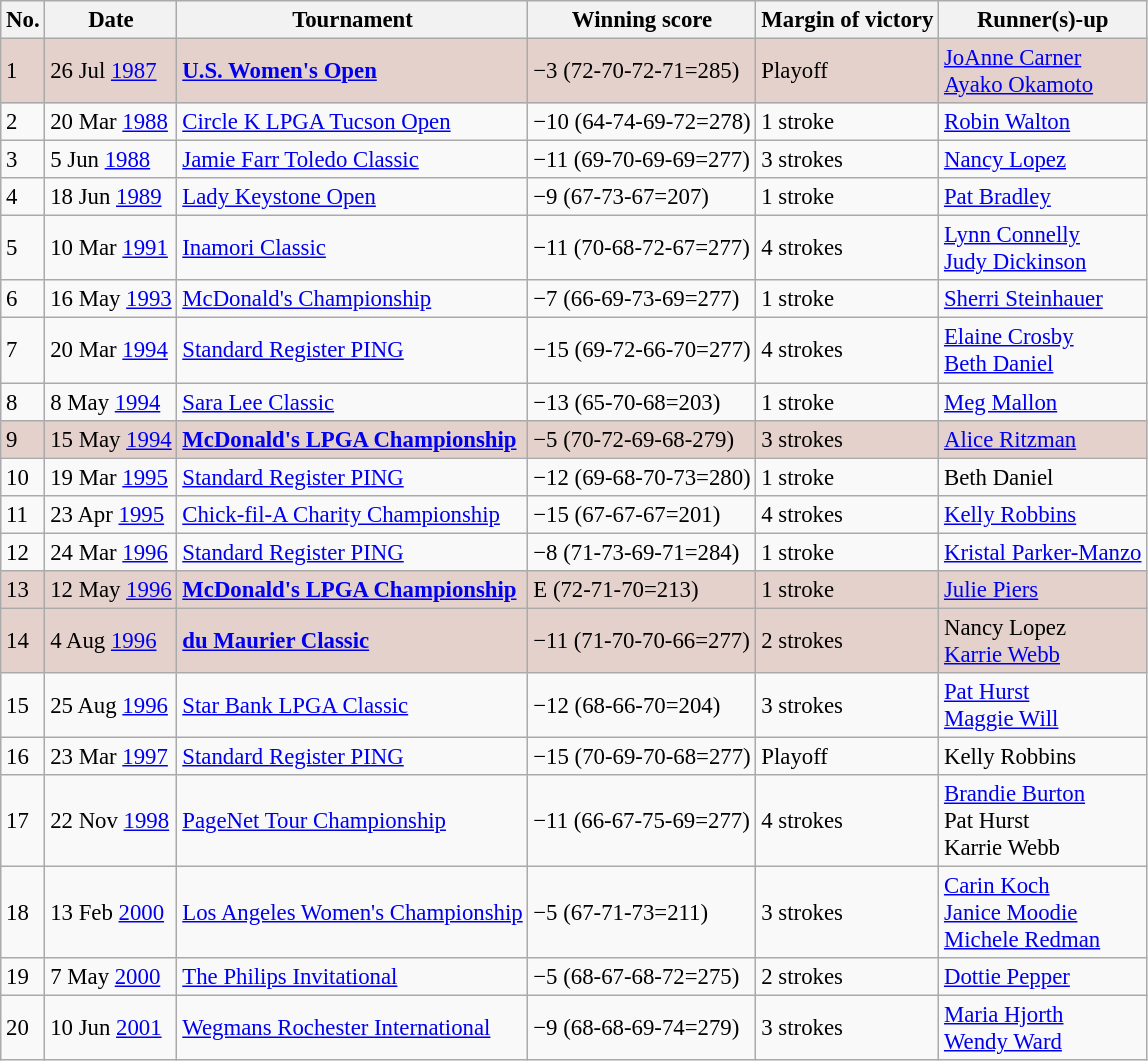<table class="wikitable" style="font-size:95%;">
<tr>
<th>No.</th>
<th>Date</th>
<th>Tournament</th>
<th>Winning score</th>
<th>Margin of victory</th>
<th>Runner(s)-up</th>
</tr>
<tr style="background:#e5d1cb;">
<td>1</td>
<td>26 Jul <a href='#'>1987</a></td>
<td><strong><a href='#'>U.S. Women's Open</a></strong></td>
<td>−3 (72-70-72-71=285)</td>
<td>Playoff</td>
<td> <a href='#'>JoAnne Carner</a><br> <a href='#'>Ayako Okamoto</a></td>
</tr>
<tr>
<td>2</td>
<td>20 Mar <a href='#'>1988</a></td>
<td><a href='#'>Circle K LPGA Tucson Open</a></td>
<td>−10 (64-74-69-72=278)</td>
<td>1 stroke</td>
<td> <a href='#'>Robin Walton</a></td>
</tr>
<tr>
<td>3</td>
<td>5 Jun <a href='#'>1988</a></td>
<td><a href='#'>Jamie Farr Toledo Classic</a></td>
<td>−11 (69-70-69-69=277)</td>
<td>3 strokes</td>
<td> <a href='#'>Nancy Lopez</a></td>
</tr>
<tr>
<td>4</td>
<td>18 Jun <a href='#'>1989</a></td>
<td><a href='#'>Lady Keystone Open</a></td>
<td>−9 (67-73-67=207)</td>
<td>1 stroke</td>
<td> <a href='#'>Pat Bradley</a></td>
</tr>
<tr>
<td>5</td>
<td>10 Mar <a href='#'>1991</a></td>
<td><a href='#'>Inamori Classic</a></td>
<td>−11 (70-68-72-67=277)</td>
<td>4 strokes</td>
<td> <a href='#'>Lynn Connelly</a><br> <a href='#'>Judy Dickinson</a></td>
</tr>
<tr>
<td>6</td>
<td>16 May <a href='#'>1993</a></td>
<td><a href='#'>McDonald's Championship</a></td>
<td>−7 (66-69-73-69=277)</td>
<td>1 stroke</td>
<td> <a href='#'>Sherri Steinhauer</a></td>
</tr>
<tr>
<td>7</td>
<td>20 Mar <a href='#'>1994</a></td>
<td><a href='#'>Standard Register PING</a></td>
<td>−15 (69-72-66-70=277)</td>
<td>4 strokes</td>
<td> <a href='#'>Elaine Crosby</a><br> <a href='#'>Beth Daniel</a></td>
</tr>
<tr>
<td>8</td>
<td>8 May <a href='#'>1994</a></td>
<td><a href='#'>Sara Lee Classic</a></td>
<td>−13 (65-70-68=203)</td>
<td>1 stroke</td>
<td> <a href='#'>Meg Mallon</a></td>
</tr>
<tr style="background:#e5d1cb;">
<td>9</td>
<td>15 May <a href='#'>1994</a></td>
<td><strong><a href='#'>McDonald's LPGA Championship</a></strong></td>
<td>−5 (70-72-69-68-279)</td>
<td>3 strokes</td>
<td> <a href='#'>Alice Ritzman</a></td>
</tr>
<tr>
<td>10</td>
<td>19 Mar <a href='#'>1995</a></td>
<td><a href='#'>Standard Register PING</a></td>
<td>−12 (69-68-70-73=280)</td>
<td>1 stroke</td>
<td> Beth Daniel</td>
</tr>
<tr>
<td>11</td>
<td>23 Apr <a href='#'>1995</a></td>
<td><a href='#'>Chick-fil-A Charity Championship</a></td>
<td>−15 (67-67-67=201)</td>
<td>4 strokes</td>
<td> <a href='#'>Kelly Robbins</a></td>
</tr>
<tr>
<td>12</td>
<td>24 Mar <a href='#'>1996</a></td>
<td><a href='#'>Standard Register PING</a></td>
<td>−8 (71-73-69-71=284)</td>
<td>1 stroke</td>
<td> <a href='#'>Kristal Parker-Manzo</a></td>
</tr>
<tr style="background:#e5d1cb;">
<td>13</td>
<td>12 May <a href='#'>1996</a></td>
<td><strong><a href='#'>McDonald's LPGA Championship</a></strong></td>
<td>E (72-71-70=213)</td>
<td>1 stroke</td>
<td> <a href='#'>Julie Piers</a></td>
</tr>
<tr style="background:#e5d1cb;">
<td>14</td>
<td>4 Aug <a href='#'>1996</a></td>
<td><strong><a href='#'>du Maurier Classic</a></strong></td>
<td>−11 (71-70-70-66=277)</td>
<td>2 strokes</td>
<td> Nancy Lopez<br> <a href='#'>Karrie Webb</a></td>
</tr>
<tr>
<td>15</td>
<td>25 Aug <a href='#'>1996</a></td>
<td><a href='#'>Star Bank LPGA Classic</a></td>
<td>−12 (68-66-70=204)</td>
<td>3 strokes</td>
<td> <a href='#'>Pat Hurst</a><br> <a href='#'>Maggie Will</a></td>
</tr>
<tr>
<td>16</td>
<td>23 Mar <a href='#'>1997</a></td>
<td><a href='#'>Standard Register PING</a></td>
<td>−15 (70-69-70-68=277)</td>
<td>Playoff</td>
<td> Kelly Robbins</td>
</tr>
<tr>
<td>17</td>
<td>22 Nov <a href='#'>1998</a></td>
<td><a href='#'>PageNet Tour Championship</a></td>
<td>−11 (66-67-75-69=277)</td>
<td>4 strokes</td>
<td> <a href='#'>Brandie Burton</a><br> Pat Hurst<br> Karrie Webb</td>
</tr>
<tr>
<td>18</td>
<td>13 Feb <a href='#'>2000</a></td>
<td><a href='#'>Los Angeles Women's Championship</a></td>
<td>−5 (67-71-73=211)</td>
<td>3 strokes</td>
<td> <a href='#'>Carin Koch</a><br> <a href='#'>Janice Moodie</a><br> <a href='#'>Michele Redman</a></td>
</tr>
<tr>
<td>19</td>
<td>7 May <a href='#'>2000</a></td>
<td><a href='#'>The Philips Invitational</a></td>
<td>−5 (68-67-68-72=275)</td>
<td>2 strokes</td>
<td> <a href='#'>Dottie Pepper</a></td>
</tr>
<tr>
<td>20</td>
<td>10 Jun <a href='#'>2001</a></td>
<td><a href='#'>Wegmans Rochester International</a></td>
<td>−9 (68-68-69-74=279)</td>
<td>3 strokes</td>
<td> <a href='#'>Maria Hjorth</a><br> <a href='#'>Wendy Ward</a></td>
</tr>
</table>
